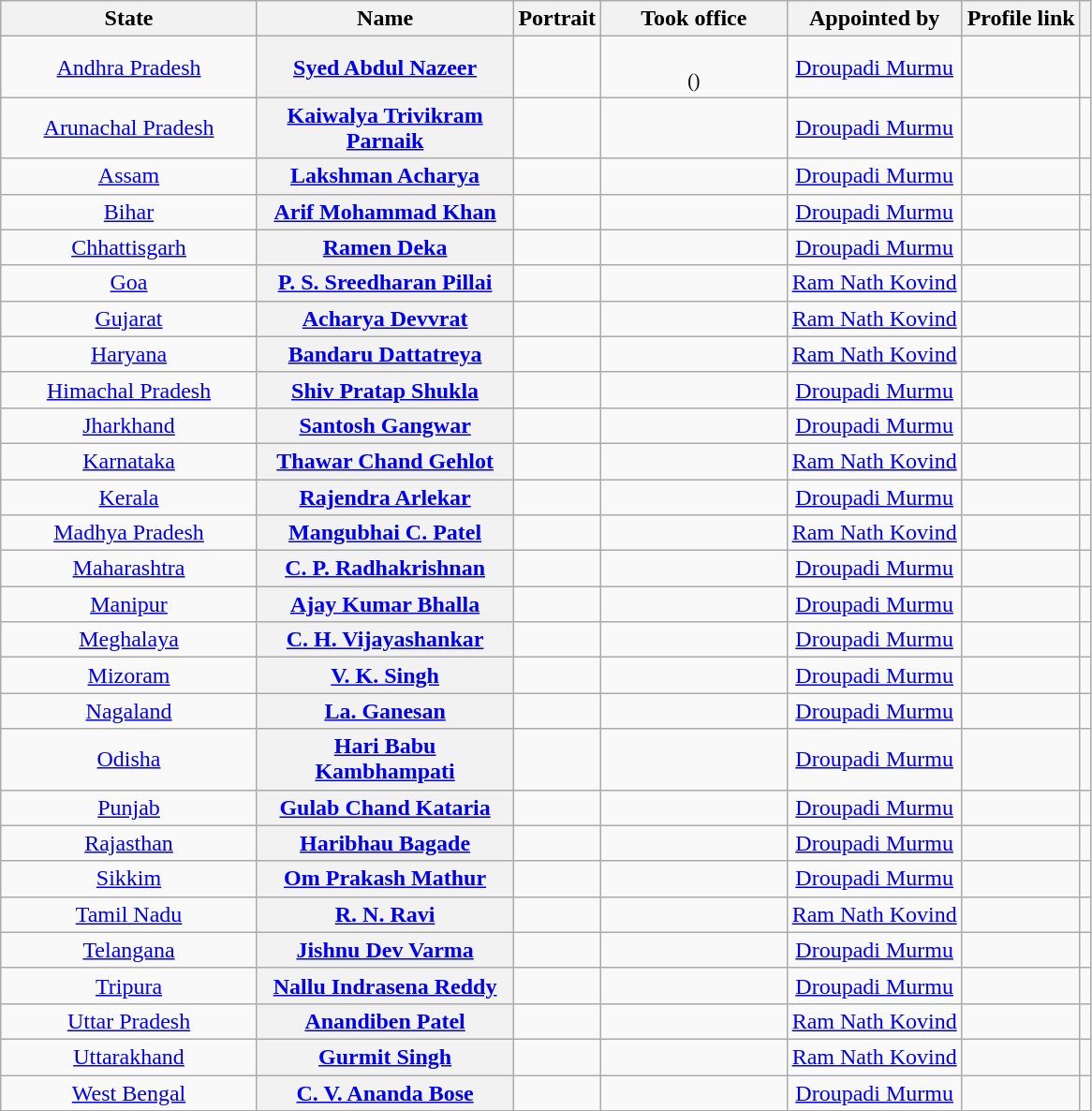<table class="sortable wikitable" style="text-align:center">
<tr>
<th scope="col" style="width: 175px;">State<br></th>
<th scope="col" style="width: 175px;">Name</th>
<th scope="col" class="unsortable">Portrait</th>
<th scope="col" style="width: 125px;">Took office<br></th>
<th>Appointed by</th>
<th>Profile link</th>
<th scope="col" class="unsortable"></th>
</tr>
<tr>
<td><a href='#'>Andhra Pradesh</a><br></td>
<th><a href='#'>Syed Abdul Nazeer</a></th>
<td></td>
<td><br><small>()</small></td>
<td><a href='#'>Droupadi Murmu</a></td>
<td></td>
<td></td>
</tr>
<tr>
<td><a href='#'>Arunachal Pradesh</a><br></td>
<th><a href='#'>Kaiwalya Trivikram Parnaik</a></th>
<td></td>
<td><br></td>
<td><a href='#'>Droupadi Murmu</a></td>
<td></td>
<td></td>
</tr>
<tr>
<td><a href='#'>Assam</a><br></td>
<th><a href='#'>Lakshman Acharya</a></th>
<td></td>
<td><br></td>
<td><a href='#'>Droupadi Murmu</a></td>
<td></td>
<td></td>
</tr>
<tr>
<td><a href='#'>Bihar</a><br></td>
<th><a href='#'>Arif Mohammad Khan</a></th>
<td></td>
<td><br></td>
<td><a href='#'>Droupadi Murmu</a></td>
<td><br></td>
<td></td>
</tr>
<tr>
<td><a href='#'>Chhattisgarh</a><br></td>
<th><a href='#'>Ramen Deka</a></th>
<td></td>
<td><br></td>
<td><a href='#'>Droupadi Murmu</a></td>
<td></td>
<td></td>
</tr>
<tr>
<td><a href='#'>Goa</a><br></td>
<th><a href='#'>P. S. Sreedharan Pillai</a></th>
<td></td>
<td><br></td>
<td><a href='#'>Ram Nath Kovind</a></td>
<td> </td>
<td></td>
</tr>
<tr>
<td><a href='#'>Gujarat</a><br></td>
<th><a href='#'>Acharya Devvrat</a></th>
<td></td>
<td><br></td>
<td><a href='#'>Ram Nath Kovind</a></td>
<td></td>
<td></td>
</tr>
<tr>
<td><a href='#'>Haryana</a><br></td>
<th><a href='#'>Bandaru Dattatreya</a></th>
<td></td>
<td><br></td>
<td><a href='#'>Ram Nath Kovind</a></td>
<td></td>
<td></td>
</tr>
<tr>
<td><a href='#'>Himachal Pradesh</a><br></td>
<th><a href='#'>Shiv Pratap Shukla</a></th>
<td></td>
<td><br></td>
<td><a href='#'>Droupadi Murmu</a></td>
<td></td>
<td></td>
</tr>
<tr>
<td><a href='#'>Jharkhand</a><br></td>
<th><a href='#'>Santosh Gangwar</a></th>
<td></td>
<td><br></td>
<td><a href='#'>Droupadi Murmu</a></td>
<td></td>
<td></td>
</tr>
<tr>
<td><a href='#'>Karnataka</a><br></td>
<th><a href='#'>Thawar Chand Gehlot</a></th>
<td></td>
<td><br></td>
<td><a href='#'>Ram Nath Kovind</a></td>
<td></td>
<td></td>
</tr>
<tr>
<td><a href='#'>Kerala</a><br></td>
<th><a href='#'>Rajendra Arlekar</a></th>
<td></td>
<td><br></td>
<td><a href='#'>Droupadi Murmu</a></td>
<td></td>
<td></td>
</tr>
<tr>
<td><a href='#'>Madhya Pradesh</a><br></td>
<th><a href='#'>Mangubhai C. Patel</a></th>
<td></td>
<td><br></td>
<td><a href='#'>Ram Nath Kovind</a></td>
<td> </td>
<td></td>
</tr>
<tr>
<td><a href='#'>Maharashtra</a><br></td>
<th><a href='#'>C. P. Radhakrishnan</a></th>
<td></td>
<td><br></td>
<td><a href='#'>Droupadi Murmu</a></td>
<td></td>
<td></td>
</tr>
<tr>
<td><a href='#'>Manipur</a><br></td>
<th><a href='#'>Ajay Kumar Bhalla</a></th>
<td></td>
<td><br></td>
<td><a href='#'>Droupadi Murmu</a></td>
<td></td>
<td></td>
</tr>
<tr>
<td><a href='#'>Meghalaya</a><br></td>
<th><a href='#'>C. H. Vijayashankar</a></th>
<td></td>
<td><br></td>
<td><a href='#'>Droupadi Murmu</a></td>
<td></td>
<td></td>
</tr>
<tr>
<td><a href='#'>Mizoram</a><br></td>
<th><a href='#'>V. K. Singh</a></th>
<td></td>
<td><br></td>
<td><a href='#'>Droupadi Murmu</a></td>
<td> </td>
<td></td>
</tr>
<tr>
<td><a href='#'>Nagaland</a><br></td>
<th><a href='#'>La. Ganesan</a></th>
<td></td>
<td><br></td>
<td><a href='#'>Droupadi Murmu</a></td>
<td></td>
<td></td>
</tr>
<tr>
<td><a href='#'>Odisha</a><br></td>
<th><a href='#'>Hari Babu Kambhampati</a></th>
<td></td>
<td><br></td>
<td><a href='#'>Droupadi Murmu</a></td>
<td></td>
<td></td>
</tr>
<tr>
<td><a href='#'>Punjab</a><br></td>
<th><a href='#'>Gulab Chand Kataria</a></th>
<td></td>
<td><br></td>
<td><a href='#'>Droupadi Murmu</a></td>
<td></td>
<td></td>
</tr>
<tr>
<td><a href='#'>Rajasthan</a> <br></td>
<th><a href='#'>Haribhau Bagade</a></th>
<td></td>
<td><br></td>
<td><a href='#'>Droupadi Murmu</a></td>
<td></td>
<td></td>
</tr>
<tr>
<td><a href='#'>Sikkim</a><br></td>
<th><a href='#'>Om Prakash Mathur</a></th>
<td></td>
<td><br></td>
<td><a href='#'>Droupadi Murmu</a></td>
<td></td>
<td></td>
</tr>
<tr>
<td><a href='#'>Tamil Nadu</a><br></td>
<th><a href='#'>R. N. Ravi</a></th>
<td></td>
<td><br></td>
<td><a href='#'>Ram Nath Kovind</a></td>
<td></td>
<td></td>
</tr>
<tr>
<td><a href='#'>Telangana</a><br></td>
<th><a href='#'>Jishnu Dev Varma</a></th>
<td></td>
<td><br></td>
<td><a href='#'>Droupadi Murmu</a></td>
<td></td>
<td></td>
</tr>
<tr>
<td><a href='#'>Tripura</a><br></td>
<th><a href='#'>Nallu Indrasena Reddy</a></th>
<td></td>
<td><br></td>
<td><a href='#'>Droupadi Murmu</a></td>
<td></td>
<td></td>
</tr>
<tr>
<td><a href='#'>Uttar Pradesh</a><br></td>
<th><a href='#'>Anandiben Patel</a></th>
<td></td>
<td><br></td>
<td><a href='#'>Ram Nath Kovind</a></td>
<td></td>
<td></td>
</tr>
<tr>
<td><a href='#'>Uttarakhand</a><br></td>
<th><a href='#'>Gurmit Singh</a></th>
<td></td>
<td><br></td>
<td><a href='#'>Ram Nath Kovind</a></td>
<td></td>
<td></td>
</tr>
<tr>
<td><a href='#'>West Bengal</a><br></td>
<th><a href='#'>C. V. Ananda Bose</a></th>
<td></td>
<td><br></td>
<td><a href='#'>Droupadi Murmu</a></td>
<td></td>
<td></td>
</tr>
</table>
